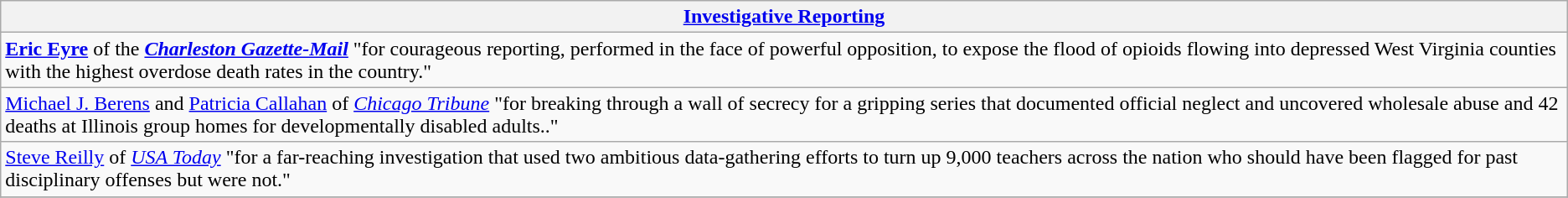<table class="wikitable" style="float:left; float:none;">
<tr>
<th><a href='#'>Investigative Reporting</a></th>
</tr>
<tr>
<td><strong><a href='#'>Eric Eyre</a></strong> of the <strong><em><a href='#'>Charleston Gazette-Mail</a></em></strong> "for courageous reporting, performed in the face of powerful opposition, to expose the flood of opioids flowing into depressed West Virginia counties with the highest overdose death rates in the country."</td>
</tr>
<tr>
<td><a href='#'>Michael J. Berens</a> and <a href='#'>Patricia Callahan</a> of <em><a href='#'>Chicago Tribune</a></em> "for breaking through a wall of secrecy for a gripping series that documented official neglect and uncovered wholesale abuse and 42 deaths at Illinois group homes for developmentally disabled adults.."</td>
</tr>
<tr>
<td><a href='#'>Steve Reilly</a> of <em><a href='#'>USA Today</a></em> "for a far-reaching investigation that used two ambitious data-gathering efforts to turn up 9,000 teachers across the nation who should have been flagged for past disciplinary offenses but were not."</td>
</tr>
<tr>
</tr>
</table>
